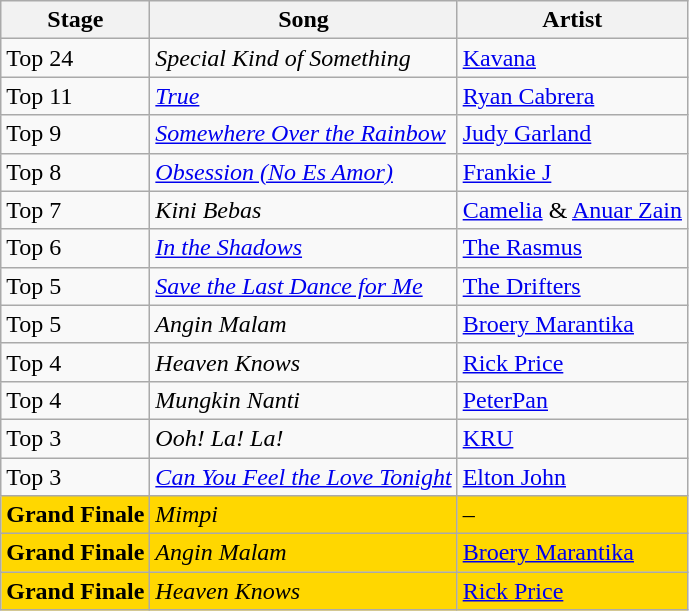<table class="wikitable">
<tr>
<th>Stage</th>
<th>Song</th>
<th>Artist</th>
</tr>
<tr>
<td>Top 24</td>
<td><em>Special Kind of Something</em></td>
<td><a href='#'>Kavana</a></td>
</tr>
<tr>
<td>Top 11</td>
<td><em><a href='#'>True</a></em></td>
<td><a href='#'>Ryan Cabrera</a></td>
</tr>
<tr>
<td>Top 9</td>
<td><em><a href='#'>Somewhere Over the Rainbow</a></em></td>
<td><a href='#'>Judy Garland</a></td>
</tr>
<tr>
<td>Top 8</td>
<td><em><a href='#'>Obsession (No Es Amor)</a></em></td>
<td><a href='#'>Frankie J</a></td>
</tr>
<tr>
<td>Top 7</td>
<td><em>Kini Bebas</em></td>
<td><a href='#'>Camelia</a> & <a href='#'>Anuar Zain</a></td>
</tr>
<tr>
<td>Top 6</td>
<td><em><a href='#'>In the Shadows</a></em></td>
<td><a href='#'>The Rasmus</a></td>
</tr>
<tr>
<td>Top 5</td>
<td><em><a href='#'>Save the Last Dance for Me</a></em></td>
<td><a href='#'>The Drifters</a></td>
</tr>
<tr>
<td>Top 5</td>
<td><em>Angin Malam</em></td>
<td><a href='#'>Broery Marantika</a></td>
</tr>
<tr>
<td>Top 4</td>
<td><em>Heaven Knows</em></td>
<td><a href='#'>Rick Price</a></td>
</tr>
<tr>
<td>Top 4</td>
<td><em>Mungkin Nanti</em></td>
<td><a href='#'>PeterPan</a></td>
</tr>
<tr>
<td>Top 3</td>
<td><em>Ooh! La! La!</em></td>
<td><a href='#'>KRU</a></td>
</tr>
<tr>
<td>Top 3</td>
<td><em><a href='#'>Can You Feel the Love Tonight</a></em></td>
<td><a href='#'>Elton John</a></td>
</tr>
<tr style="background:gold;">
<td><strong>Grand Finale</strong></td>
<td><em>Mimpi</em></td>
<td>–</td>
</tr>
<tr style="background:gold;">
<td><strong>Grand Finale</strong></td>
<td><em>Angin Malam</em></td>
<td><a href='#'>Broery Marantika</a></td>
</tr>
<tr style="background:gold;">
<td><strong>Grand Finale</strong></td>
<td><em>Heaven Knows</em></td>
<td><a href='#'>Rick Price</a></td>
</tr>
</table>
